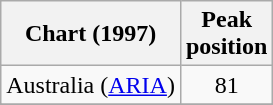<table class="wikitable sortable">
<tr>
<th>Chart (1997)</th>
<th>Peak <br>position</th>
</tr>
<tr>
<td align="left">Australia (<a href='#'>ARIA</a>)</td>
<td style="text-align:center;">81</td>
</tr>
<tr>
</tr>
<tr>
</tr>
<tr>
</tr>
</table>
